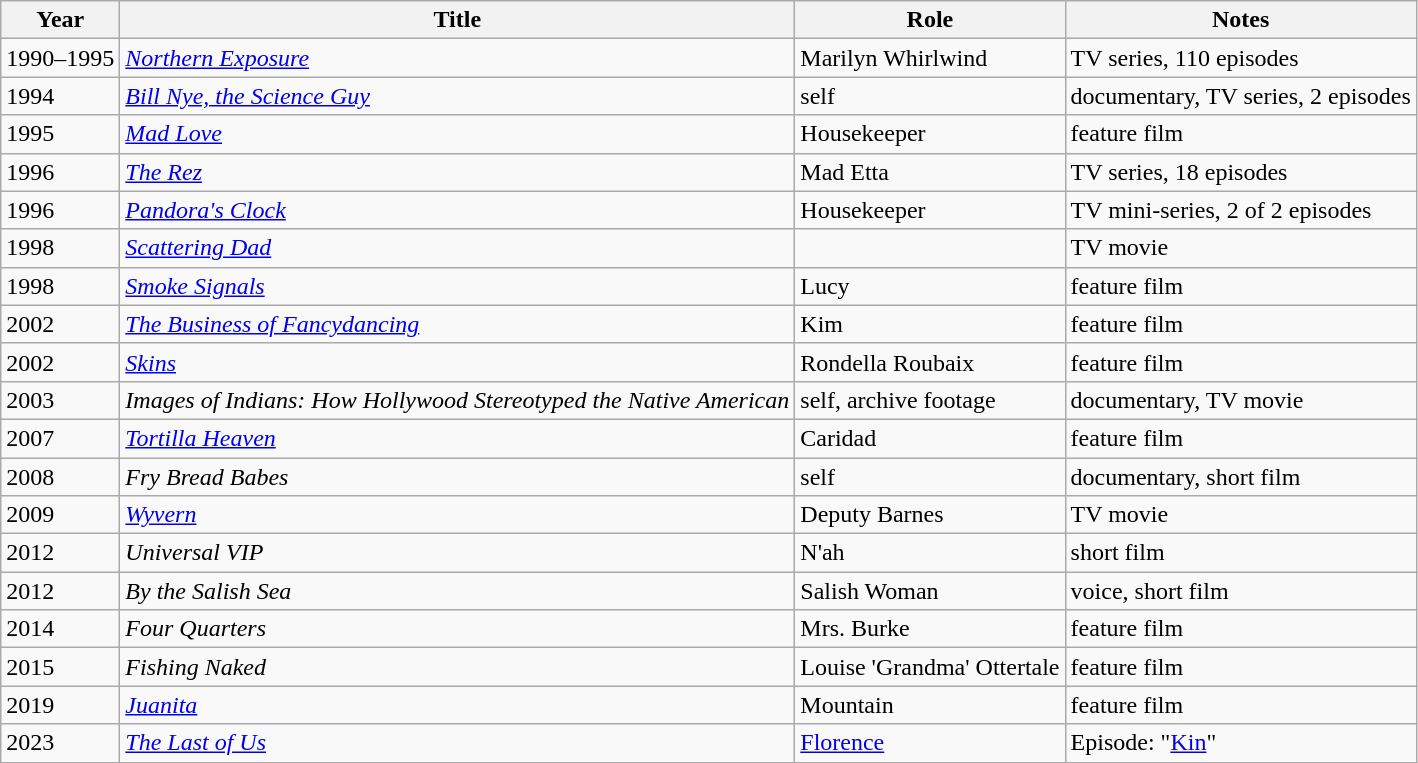<table class="wikitable sortable">
<tr>
<th>Year</th>
<th>Title</th>
<th>Role</th>
<th class="unsortable">Notes</th>
</tr>
<tr>
<td>1990–1995</td>
<td><em><a href='#'>Northern Exposure</a></em></td>
<td>Marilyn Whirlwind</td>
<td>TV series, 110 episodes</td>
</tr>
<tr>
<td>1994</td>
<td><em><a href='#'>Bill Nye, the Science Guy</a></em></td>
<td>self</td>
<td>documentary, TV series, 2 episodes</td>
</tr>
<tr>
<td>1995</td>
<td><em><a href='#'>Mad Love</a></em></td>
<td>Housekeeper</td>
<td>feature film</td>
</tr>
<tr>
<td>1996</td>
<td><em><a href='#'>The Rez</a></em></td>
<td>Mad Etta</td>
<td>TV series, 18 episodes</td>
</tr>
<tr>
<td>1996</td>
<td><em><a href='#'>Pandora's Clock</a></em></td>
<td>Housekeeper</td>
<td>TV mini-series, 2 of 2 episodes</td>
</tr>
<tr>
<td>1998</td>
<td><em><a href='#'>Scattering Dad</a></em></td>
<td></td>
<td>TV movie</td>
</tr>
<tr>
<td>1998</td>
<td><em><a href='#'>Smoke Signals</a></em></td>
<td>Lucy</td>
<td>feature film</td>
</tr>
<tr>
<td>2002</td>
<td><em><a href='#'>The Business of Fancydancing</a></em></td>
<td>Kim</td>
<td>feature film</td>
</tr>
<tr>
<td>2002</td>
<td><em><a href='#'>Skins</a></em></td>
<td>Rondella Roubaix</td>
<td>feature film</td>
</tr>
<tr>
<td>2003</td>
<td><em>Images of Indians: How Hollywood Stereotyped the Native American</em></td>
<td>self, archive footage</td>
<td>documentary, TV movie</td>
</tr>
<tr>
<td>2007</td>
<td><em><a href='#'>Tortilla Heaven</a></em></td>
<td>Caridad</td>
<td>feature film</td>
</tr>
<tr>
<td>2008</td>
<td><em>Fry Bread Babes</em></td>
<td>self</td>
<td>documentary, short film</td>
</tr>
<tr>
<td>2009</td>
<td><em><a href='#'>Wyvern</a></em></td>
<td>Deputy Barnes</td>
<td>TV movie</td>
</tr>
<tr>
<td>2012</td>
<td><em>Universal VIP</em></td>
<td>N'ah</td>
<td>short film</td>
</tr>
<tr>
<td>2012</td>
<td><em>By the Salish Sea</em></td>
<td>Salish Woman</td>
<td>voice, short film</td>
</tr>
<tr>
<td>2014</td>
<td><em>Four Quarters</em></td>
<td>Mrs. Burke</td>
<td>feature film</td>
</tr>
<tr>
<td>2015</td>
<td><em>Fishing Naked</em></td>
<td>Louise 'Grandma' Ottertale</td>
<td>feature film</td>
</tr>
<tr>
<td>2019</td>
<td><em><a href='#'>Juanita</a></em></td>
<td>Mountain</td>
<td>feature film</td>
</tr>
<tr>
<td>2023</td>
<td><em><a href='#'>The Last of Us</a></em></td>
<td><a href='#'>Florence</a></td>
<td>Episode: "<a href='#'>Kin</a>"</td>
</tr>
</table>
